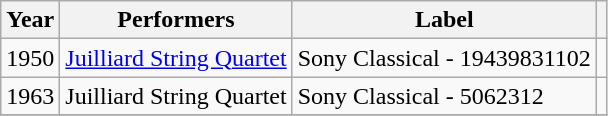<table class="wikitable">
<tr>
<th>Year</th>
<th>Performers</th>
<th>Label</th>
<th></th>
</tr>
<tr>
<td>1950</td>
<td><a href='#'>Juilliard String Quartet</a></td>
<td>Sony Classical - 19439831102</td>
</tr>
<tr>
<td>1963</td>
<td>Juilliard String Quartet</td>
<td>Sony Classical - 5062312</td>
<td></td>
</tr>
<tr>
</tr>
</table>
